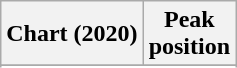<table class="wikitable sortable plainrowheaders" style="text-align:center">
<tr>
<th scope="col">Chart (2020)</th>
<th scope="col">Peak<br>position</th>
</tr>
<tr>
</tr>
<tr>
</tr>
<tr>
</tr>
<tr>
</tr>
<tr>
</tr>
<tr>
</tr>
<tr>
</tr>
<tr>
</tr>
<tr>
</tr>
<tr>
</tr>
<tr>
</tr>
<tr>
</tr>
<tr>
</tr>
<tr>
</tr>
</table>
